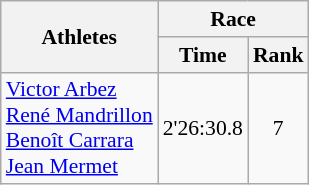<table class="wikitable" border="1" style="font-size:90%">
<tr>
<th rowspan=2>Athletes</th>
<th colspan=2>Race</th>
</tr>
<tr>
<th>Time</th>
<th>Rank</th>
</tr>
<tr>
<td><a href='#'>Victor Arbez</a><br><a href='#'>René Mandrillon</a><br><a href='#'>Benoît Carrara</a><br><a href='#'>Jean Mermet</a></td>
<td align=center>2'26:30.8</td>
<td align=center>7</td>
</tr>
</table>
